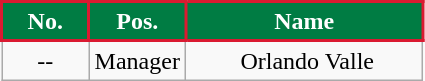<table class="wikitable" style="text-align: center;">
<tr>
<th style="background:#007C43; color:#FFFFFF; border:2px solid #DA1A31; width: 50px;">No.</th>
<th style="background:#007C43; color:#FFFFFF; border:2px solid #DA1A31; width: 50px;">Pos.</th>
<th style="background:#007C43; color:#FFFFFF; border:2px solid #DA1A31; width: 150px;">Name</th>
</tr>
<tr>
<td>--</td>
<td>Manager</td>
<td> Orlando Valle</td>
</tr>
</table>
